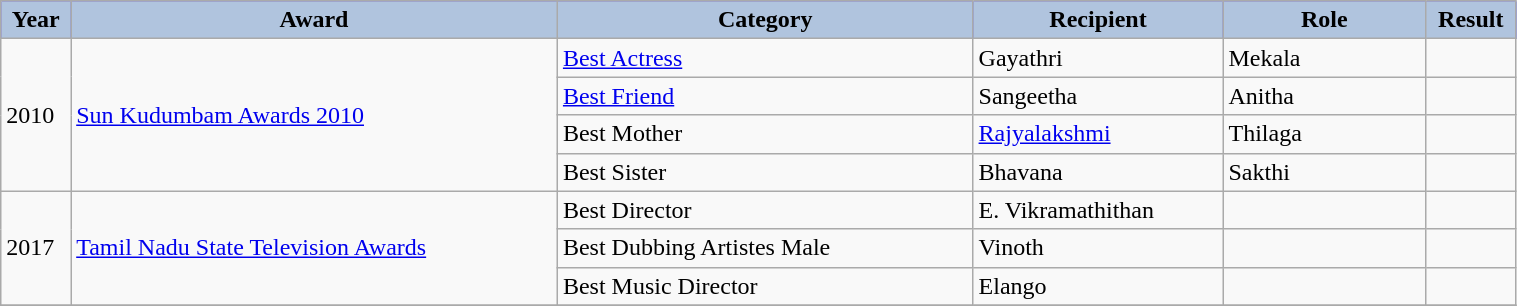<table class="wikitable" width="80%">
<tr bgcolor="blue">
<th style="width:15pt; background:LightSteelBlue;">Year</th>
<th style="width:200pt; background:LightSteelBlue;">Award</th>
<th style="width:170pt; background:LightSteelBlue;">Category</th>
<th style="width:100pt; background:LightSteelBlue;">Recipient</th>
<th style="width:80pt; background:LightSteelBlue;">Role</th>
<th style="width:30pt; background:LightSteelBlue;">Result</th>
</tr>
<tr>
<td rowspan="4">2010</td>
<td rowspan="4"><a href='#'>Sun Kudumbam Awards 2010</a></td>
<td><a href='#'>Best Actress</a></td>
<td>Gayathri</td>
<td>Mekala</td>
<td></td>
</tr>
<tr>
<td><a href='#'>Best Friend</a></td>
<td>Sangeetha</td>
<td>Anitha</td>
<td></td>
</tr>
<tr>
<td>Best Mother</td>
<td><a href='#'>Rajyalakshmi</a></td>
<td>Thilaga</td>
<td></td>
</tr>
<tr>
<td>Best Sister</td>
<td>Bhavana</td>
<td>Sakthi</td>
<td></td>
</tr>
<tr>
<td rowspan="3">2017</td>
<td rowspan="3"><a href='#'>Tamil Nadu State Television Awards</a></td>
<td>Best Director</td>
<td>E. Vikramathithan</td>
<td></td>
<td></td>
</tr>
<tr>
<td>Best Dubbing Artistes Male</td>
<td>Vinoth</td>
<td></td>
<td></td>
</tr>
<tr>
<td>Best Music Director</td>
<td>Elango</td>
<td></td>
<td></td>
</tr>
<tr>
</tr>
</table>
